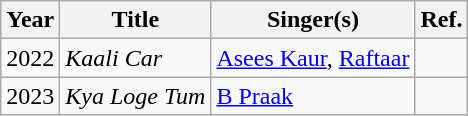<table class="wikitable sortable">
<tr>
<th>Year</th>
<th>Title</th>
<th>Singer(s)</th>
<th class="unsortable">Ref.</th>
</tr>
<tr>
<td>2022</td>
<td><em>Kaali Car</em></td>
<td><a href='#'>Asees Kaur</a>, <a href='#'>Raftaar</a></td>
<td></td>
</tr>
<tr>
<td>2023</td>
<td><em>Kya Loge Tum</em></td>
<td><a href='#'>B Praak</a></td>
<td></td>
</tr>
</table>
